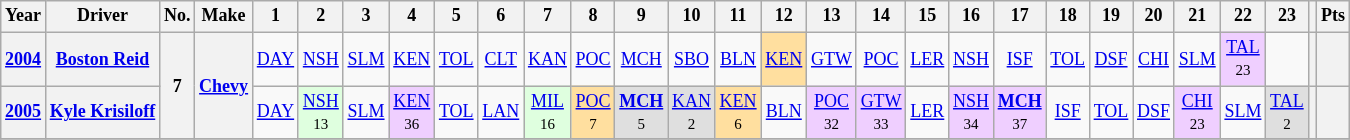<table class="wikitable" style="text-align:center; font-size:75%">
<tr>
<th>Year</th>
<th>Driver</th>
<th>No.</th>
<th>Make</th>
<th>1</th>
<th>2</th>
<th>3</th>
<th>4</th>
<th>5</th>
<th>6</th>
<th>7</th>
<th>8</th>
<th>9</th>
<th>10</th>
<th>11</th>
<th>12</th>
<th>13</th>
<th>14</th>
<th>15</th>
<th>16</th>
<th>17</th>
<th>18</th>
<th>19</th>
<th>20</th>
<th>21</th>
<th>22</th>
<th>23</th>
<th></th>
<th>Pts</th>
</tr>
<tr>
<th><a href='#'>2004</a></th>
<th><a href='#'>Boston Reid</a></th>
<th rowspan=2>7</th>
<th rowspan=2><a href='#'>Chevy</a></th>
<td><a href='#'>DAY</a></td>
<td><a href='#'>NSH</a></td>
<td><a href='#'>SLM</a></td>
<td><a href='#'>KEN</a></td>
<td><a href='#'>TOL</a></td>
<td><a href='#'>CLT</a></td>
<td><a href='#'>KAN</a></td>
<td><a href='#'>POC</a></td>
<td><a href='#'>MCH</a></td>
<td><a href='#'>SBO</a></td>
<td><a href='#'>BLN</a></td>
<td style="background:#FFDF9F;"><a href='#'>KEN</a><br></td>
<td><a href='#'>GTW</a></td>
<td><a href='#'>POC</a></td>
<td><a href='#'>LER</a></td>
<td><a href='#'>NSH</a></td>
<td><a href='#'>ISF</a></td>
<td><a href='#'>TOL</a></td>
<td><a href='#'>DSF</a></td>
<td><a href='#'>CHI</a></td>
<td><a href='#'>SLM</a></td>
<td style="background:#EFCFFF;"><a href='#'>TAL</a><br><small>23</small></td>
<td></td>
<th></th>
<th></th>
</tr>
<tr>
<th><a href='#'>2005</a></th>
<th><a href='#'>Kyle Krisiloff</a></th>
<td><a href='#'>DAY</a></td>
<td style="background:#DFFFDF;"><a href='#'>NSH</a><br><small>13</small></td>
<td><a href='#'>SLM</a></td>
<td style="background:#EFCFFF;"><a href='#'>KEN</a><br><small>36</small></td>
<td><a href='#'>TOL</a></td>
<td><a href='#'>LAN</a></td>
<td style="background:#DFFFDF;"><a href='#'>MIL</a><br><small>16</small></td>
<td style="background:#FFDF9F;"><a href='#'>POC</a><br><small>7</small></td>
<td style="background:#DFDFDF;"><strong><a href='#'>MCH</a></strong><br><small>5</small></td>
<td style="background:#DFDFDF;"><a href='#'>KAN</a><br><small>2</small></td>
<td style="background:#FFDF9F;"><a href='#'>KEN</a><br><small>6</small></td>
<td><a href='#'>BLN</a></td>
<td style="background:#EFCFFF;"><a href='#'>POC</a><br><small>32</small></td>
<td style="background:#EFCFFF;"><a href='#'>GTW</a><br><small>33</small></td>
<td><a href='#'>LER</a></td>
<td style="background:#EFCFFF;"><a href='#'>NSH</a><br><small>34</small></td>
<td style="background:#EFCFFF;"><strong><a href='#'>MCH</a></strong><br><small>37</small></td>
<td><a href='#'>ISF</a></td>
<td><a href='#'>TOL</a></td>
<td><a href='#'>DSF</a></td>
<td style="background:#EFCFFF;"><a href='#'>CHI</a><br><small>23</small></td>
<td><a href='#'>SLM</a></td>
<td style="background:#DFDFDF;"><a href='#'>TAL</a><br><small>2</small></td>
<th></th>
<th></th>
</tr>
<tr>
</tr>
</table>
